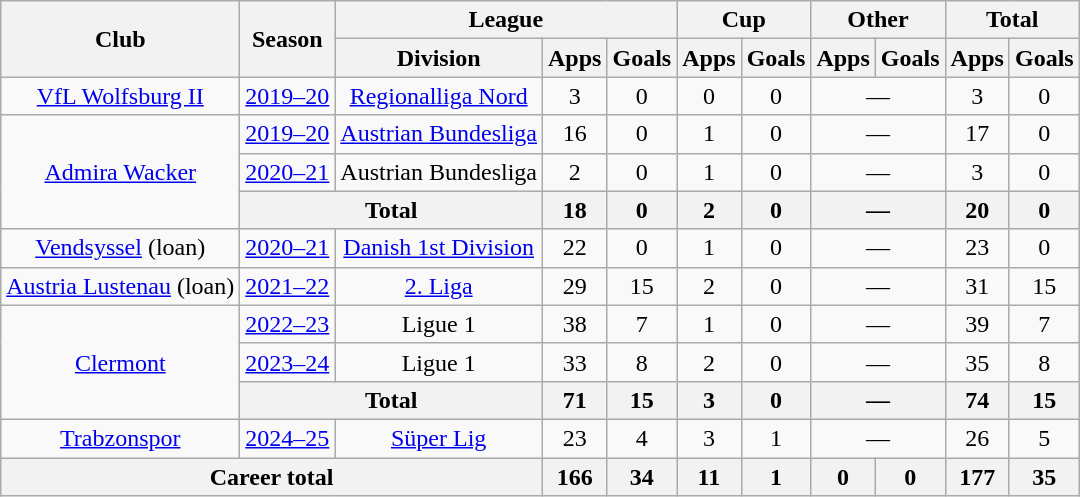<table class="wikitable" style="text-align: center">
<tr>
<th rowspan="2">Club</th>
<th rowspan="2">Season</th>
<th colspan="3">League</th>
<th colspan="2">Cup</th>
<th colspan="2">Other</th>
<th colspan="2">Total</th>
</tr>
<tr>
<th>Division</th>
<th>Apps</th>
<th>Goals</th>
<th>Apps</th>
<th>Goals</th>
<th>Apps</th>
<th>Goals</th>
<th>Apps</th>
<th>Goals</th>
</tr>
<tr>
<td><a href='#'>VfL Wolfsburg II</a></td>
<td><a href='#'>2019–20</a></td>
<td><a href='#'>Regionalliga Nord</a></td>
<td>3</td>
<td>0</td>
<td>0</td>
<td>0</td>
<td colspan="2">—</td>
<td>3</td>
<td>0</td>
</tr>
<tr>
<td rowspan="3"><a href='#'>Admira Wacker</a></td>
<td><a href='#'>2019–20</a></td>
<td><a href='#'>Austrian Bundesliga</a></td>
<td>16</td>
<td>0</td>
<td>1</td>
<td>0</td>
<td colspan="2">—</td>
<td>17</td>
<td>0</td>
</tr>
<tr>
<td><a href='#'>2020–21</a></td>
<td>Austrian Bundesliga</td>
<td>2</td>
<td>0</td>
<td>1</td>
<td>0</td>
<td colspan="2">—</td>
<td>3</td>
<td>0</td>
</tr>
<tr>
<th colspan="2">Total</th>
<th>18</th>
<th>0</th>
<th>2</th>
<th>0</th>
<th colspan="2">—</th>
<th>20</th>
<th>0</th>
</tr>
<tr>
<td><a href='#'>Vendsyssel</a> (loan)</td>
<td><a href='#'>2020–21</a></td>
<td><a href='#'>Danish 1st Division</a></td>
<td>22</td>
<td>0</td>
<td>1</td>
<td>0</td>
<td colspan="2">—</td>
<td>23</td>
<td>0</td>
</tr>
<tr>
<td><a href='#'>Austria Lustenau</a> (loan)</td>
<td><a href='#'>2021–22</a></td>
<td><a href='#'>2. Liga</a></td>
<td>29</td>
<td>15</td>
<td>2</td>
<td>0</td>
<td colspan="2">—</td>
<td>31</td>
<td>15</td>
</tr>
<tr>
<td rowspan="3"><a href='#'>Clermont</a></td>
<td><a href='#'>2022–23</a></td>
<td>Ligue 1</td>
<td>38</td>
<td>7</td>
<td>1</td>
<td>0</td>
<td colspan="2">—</td>
<td>39</td>
<td>7</td>
</tr>
<tr>
<td><a href='#'>2023–24</a></td>
<td>Ligue 1</td>
<td>33</td>
<td>8</td>
<td>2</td>
<td>0</td>
<td colspan="2">—</td>
<td>35</td>
<td>8</td>
</tr>
<tr>
<th colspan="2">Total</th>
<th>71</th>
<th>15</th>
<th>3</th>
<th>0</th>
<th colspan="2">—</th>
<th>74</th>
<th>15</th>
</tr>
<tr>
<td><a href='#'>Trabzonspor</a></td>
<td><a href='#'>2024–25</a></td>
<td><a href='#'>Süper Lig</a></td>
<td>23</td>
<td>4</td>
<td>3</td>
<td>1</td>
<td colspan="2">—</td>
<td>26</td>
<td>5</td>
</tr>
<tr>
<th colspan="3">Career total</th>
<th>166</th>
<th>34</th>
<th>11</th>
<th>1</th>
<th>0</th>
<th>0</th>
<th>177</th>
<th>35</th>
</tr>
</table>
